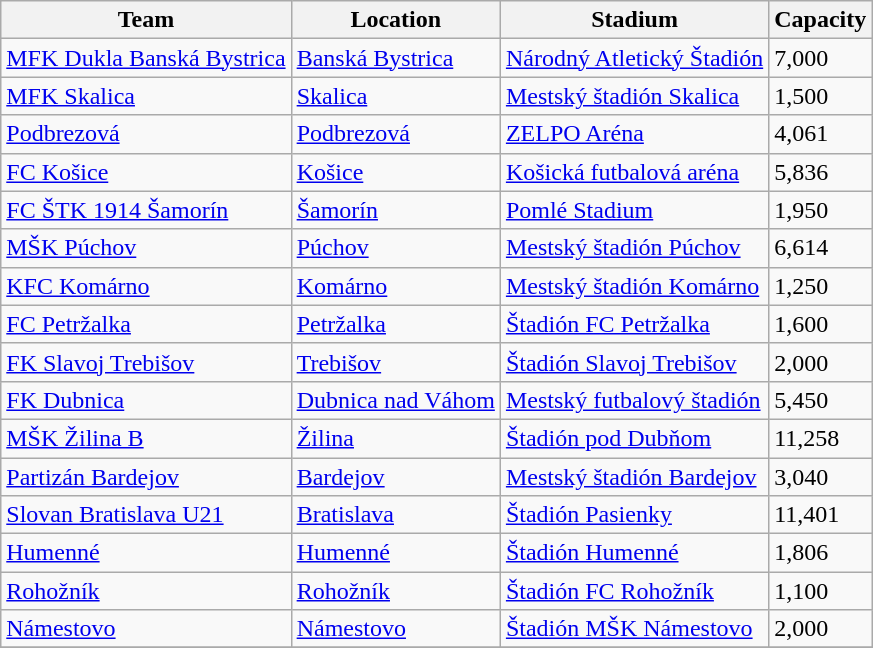<table class="wikitable sortable" style="text-align:left;">
<tr>
<th>Team</th>
<th>Location</th>
<th>Stadium</th>
<th>Capacity</th>
</tr>
<tr>
<td><a href='#'>MFK Dukla Banská Bystrica</a></td>
<td><a href='#'>Banská Bystrica</a></td>
<td><a href='#'>Národný Atletický Štadión</a></td>
<td>7,000</td>
</tr>
<tr>
<td><a href='#'>MFK Skalica</a></td>
<td><a href='#'>Skalica</a></td>
<td><a href='#'>Mestský štadión Skalica</a></td>
<td>1,500</td>
</tr>
<tr>
<td><a href='#'>Podbrezová</a></td>
<td><a href='#'>Podbrezová</a></td>
<td><a href='#'>ZELPO Aréna</a></td>
<td>4,061</td>
</tr>
<tr>
<td><a href='#'>FC Košice</a></td>
<td><a href='#'>Košice</a></td>
<td><a href='#'>Košická futbalová aréna</a></td>
<td>5,836</td>
</tr>
<tr>
<td><a href='#'>FC ŠTK 1914 Šamorín</a></td>
<td><a href='#'>Šamorín</a></td>
<td><a href='#'>Pomlé Stadium</a></td>
<td>1,950</td>
</tr>
<tr>
<td><a href='#'>MŠK Púchov</a></td>
<td><a href='#'>Púchov</a></td>
<td><a href='#'>Mestský štadión Púchov</a></td>
<td>6,614</td>
</tr>
<tr>
<td><a href='#'>KFC Komárno</a></td>
<td><a href='#'>Komárno</a></td>
<td><a href='#'>Mestský štadión Komárno</a></td>
<td>1,250</td>
</tr>
<tr>
<td><a href='#'>FC Petržalka</a></td>
<td><a href='#'>Petržalka</a></td>
<td><a href='#'>Štadión FC Petržalka</a></td>
<td>1,600</td>
</tr>
<tr>
<td><a href='#'>FK Slavoj Trebišov</a></td>
<td><a href='#'>Trebišov</a></td>
<td><a href='#'>Štadión Slavoj Trebišov</a></td>
<td>2,000</td>
</tr>
<tr>
<td><a href='#'>FK Dubnica</a></td>
<td><a href='#'>Dubnica nad Váhom</a></td>
<td><a href='#'>Mestský futbalový štadión</a></td>
<td>5,450</td>
</tr>
<tr>
<td><a href='#'>MŠK Žilina B</a></td>
<td><a href='#'>Žilina</a></td>
<td><a href='#'>Štadión pod Dubňom</a></td>
<td>11,258</td>
</tr>
<tr>
<td><a href='#'>Partizán Bardejov</a></td>
<td><a href='#'>Bardejov</a></td>
<td><a href='#'>Mestský štadión Bardejov</a></td>
<td>3,040</td>
</tr>
<tr>
<td><a href='#'>Slovan Bratislava U21</a></td>
<td><a href='#'>Bratislava</a></td>
<td><a href='#'>Štadión Pasienky</a></td>
<td>11,401</td>
</tr>
<tr>
<td><a href='#'>Humenné</a></td>
<td><a href='#'>Humenné</a></td>
<td><a href='#'>Štadión Humenné</a></td>
<td>1,806</td>
</tr>
<tr>
<td><a href='#'>Rohožník</a></td>
<td><a href='#'>Rohožník</a></td>
<td><a href='#'>Štadión FC Rohožník</a></td>
<td>1,100</td>
</tr>
<tr>
<td><a href='#'>Námestovo</a></td>
<td><a href='#'>Námestovo</a></td>
<td><a href='#'>Štadión MŠK Námestovo</a></td>
<td>2,000</td>
</tr>
<tr>
</tr>
</table>
